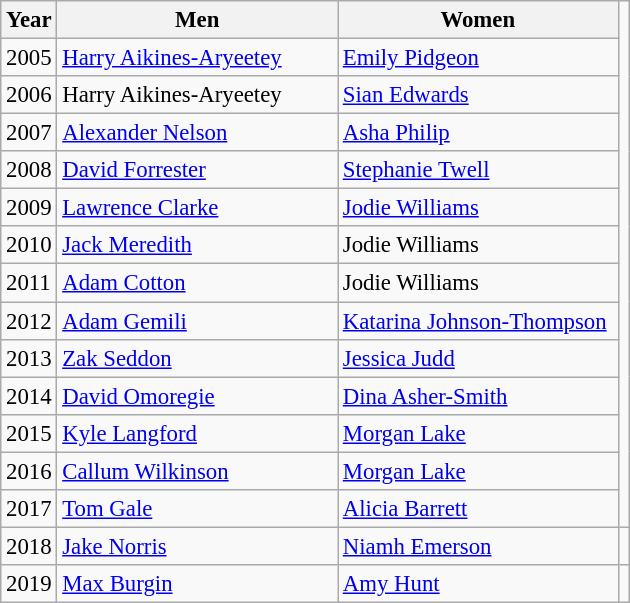<table class="wikitable" style="font-size: 95%">
<tr>
<th style="width:30px;">Year</th>
<th style="width:180px;">Men</th>
<th style="width:180px;">Women</th>
</tr>
<tr>
<td>2005</td>
<td><a href='#'>Harry Aikines-Aryeetey</a></td>
<td><a href='#'>Emily Pidgeon</a></td>
</tr>
<tr>
<td>2006</td>
<td>Harry Aikines-Aryeetey</td>
<td><a href='#'>Sian Edwards</a></td>
</tr>
<tr>
<td>2007</td>
<td><a href='#'>Alexander Nelson</a></td>
<td><a href='#'>Asha Philip</a></td>
</tr>
<tr>
<td>2008</td>
<td><a href='#'>David Forrester</a></td>
<td><a href='#'>Stephanie Twell</a></td>
</tr>
<tr>
<td>2009</td>
<td><a href='#'>Lawrence Clarke</a></td>
<td><a href='#'>Jodie Williams</a></td>
</tr>
<tr>
<td>2010</td>
<td><a href='#'>Jack Meredith</a></td>
<td>Jodie Williams</td>
</tr>
<tr>
<td>2011</td>
<td><a href='#'>Adam Cotton</a></td>
<td>Jodie Williams</td>
</tr>
<tr>
<td>2012</td>
<td><a href='#'>Adam Gemili</a></td>
<td><a href='#'>Katarina Johnson-Thompson</a></td>
</tr>
<tr>
<td>2013</td>
<td><a href='#'>Zak Seddon</a></td>
<td><a href='#'>Jessica Judd</a></td>
</tr>
<tr>
<td>2014</td>
<td><a href='#'>David Omoregie</a></td>
<td><a href='#'>Dina Asher-Smith</a></td>
</tr>
<tr>
<td>2015</td>
<td><a href='#'>Kyle Langford</a></td>
<td><a href='#'>Morgan Lake</a></td>
</tr>
<tr>
<td>2016</td>
<td><a href='#'>Callum Wilkinson</a></td>
<td><a href='#'>Morgan Lake</a></td>
</tr>
<tr>
<td>2017</td>
<td><a href='#'>Tom Gale</a></td>
<td><a href='#'>Alicia Barrett</a></td>
</tr>
<tr>
<td>2018</td>
<td><a href='#'>Jake Norris</a></td>
<td><a href='#'>Niamh Emerson</a></td>
<td></td>
</tr>
<tr>
<td>2019</td>
<td><a href='#'>Max Burgin</a></td>
<td><a href='#'>Amy Hunt</a></td>
</tr>
</table>
